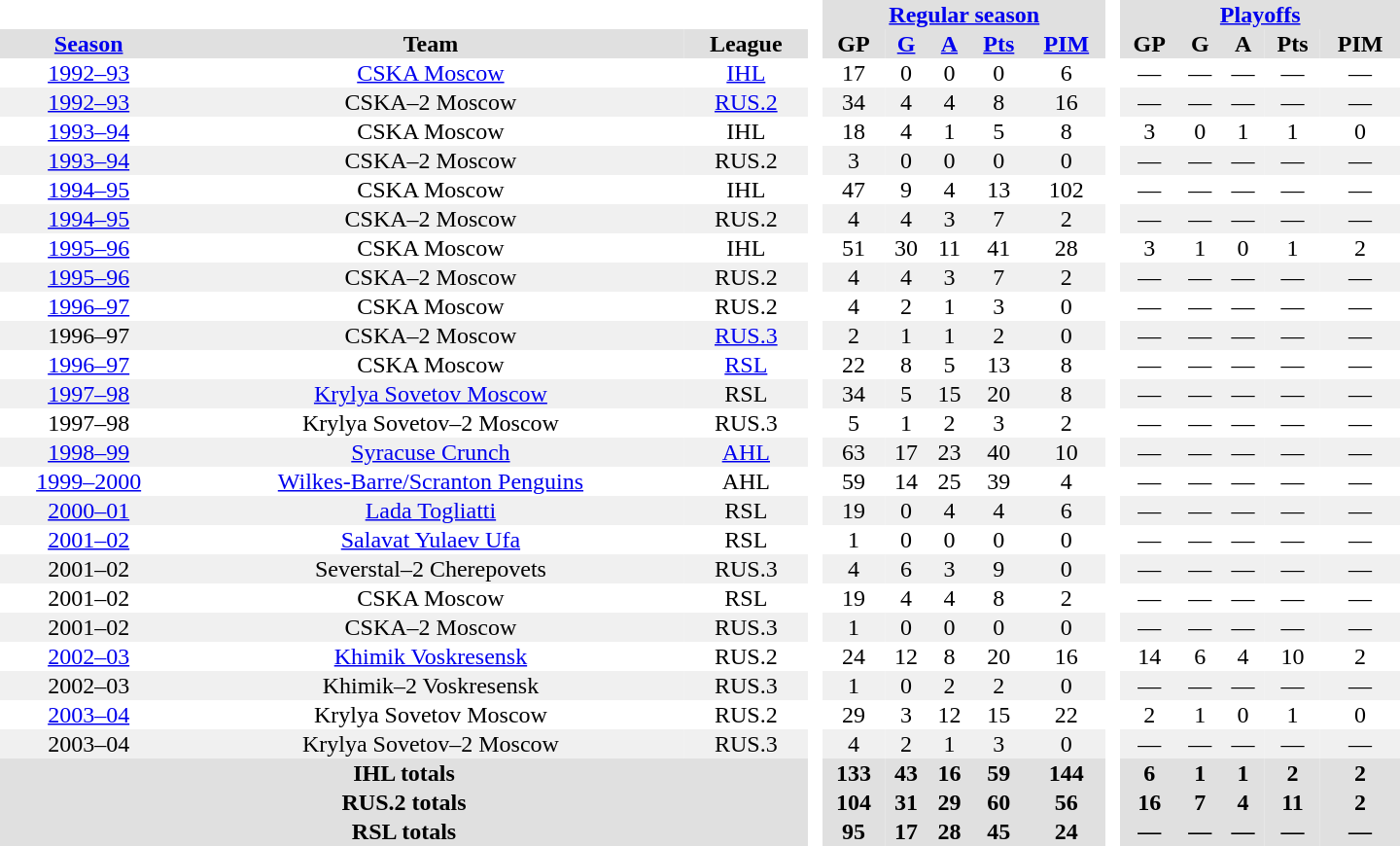<table border="0" cellpadding="1" cellspacing="0" style="text-align:center; width:60em">
<tr bgcolor="#e0e0e0">
<th colspan="3" bgcolor="#ffffff"> </th>
<th rowspan="99" bgcolor="#ffffff"> </th>
<th colspan="5"><a href='#'>Regular season</a></th>
<th rowspan="99" bgcolor="#ffffff"> </th>
<th colspan="5"><a href='#'>Playoffs</a></th>
</tr>
<tr bgcolor="#e0e0e0">
<th><a href='#'>Season</a></th>
<th>Team</th>
<th>League</th>
<th>GP</th>
<th><a href='#'>G</a></th>
<th><a href='#'>A</a></th>
<th><a href='#'>Pts</a></th>
<th><a href='#'>PIM</a></th>
<th>GP</th>
<th>G</th>
<th>A</th>
<th>Pts</th>
<th>PIM</th>
</tr>
<tr>
<td><a href='#'>1992–93</a></td>
<td><a href='#'>CSKA Moscow</a></td>
<td><a href='#'>IHL</a></td>
<td>17</td>
<td>0</td>
<td>0</td>
<td>0</td>
<td>6</td>
<td>—</td>
<td>—</td>
<td>—</td>
<td>—</td>
<td>—</td>
</tr>
<tr bgcolor="#f0f0f0">
<td><a href='#'>1992–93</a></td>
<td>CSKA–2 Moscow</td>
<td><a href='#'>RUS.2</a></td>
<td>34</td>
<td>4</td>
<td>4</td>
<td>8</td>
<td>16</td>
<td>—</td>
<td>—</td>
<td>—</td>
<td>—</td>
<td>—</td>
</tr>
<tr>
<td><a href='#'>1993–94</a></td>
<td>CSKA Moscow</td>
<td>IHL</td>
<td>18</td>
<td>4</td>
<td>1</td>
<td>5</td>
<td>8</td>
<td>3</td>
<td>0</td>
<td>1</td>
<td>1</td>
<td>0</td>
</tr>
<tr bgcolor="#f0f0f0">
<td><a href='#'>1993–94</a></td>
<td>CSKA–2 Moscow</td>
<td>RUS.2</td>
<td>3</td>
<td>0</td>
<td>0</td>
<td>0</td>
<td>0</td>
<td>—</td>
<td>—</td>
<td>—</td>
<td>—</td>
<td>—</td>
</tr>
<tr>
<td><a href='#'>1994–95</a></td>
<td>CSKA Moscow</td>
<td>IHL</td>
<td>47</td>
<td>9</td>
<td>4</td>
<td>13</td>
<td>102</td>
<td>—</td>
<td>—</td>
<td>—</td>
<td>—</td>
<td>—</td>
</tr>
<tr bgcolor="#f0f0f0">
<td><a href='#'>1994–95</a></td>
<td>CSKA–2 Moscow</td>
<td>RUS.2</td>
<td>4</td>
<td>4</td>
<td>3</td>
<td>7</td>
<td>2</td>
<td>—</td>
<td>—</td>
<td>—</td>
<td>—</td>
<td>—</td>
</tr>
<tr>
<td><a href='#'>1995–96</a></td>
<td>CSKA Moscow</td>
<td>IHL</td>
<td>51</td>
<td>30</td>
<td>11</td>
<td>41</td>
<td>28</td>
<td>3</td>
<td>1</td>
<td>0</td>
<td>1</td>
<td>2</td>
</tr>
<tr bgcolor="#f0f0f0">
<td><a href='#'>1995–96</a></td>
<td>CSKA–2 Moscow</td>
<td>RUS.2</td>
<td>4</td>
<td>4</td>
<td>3</td>
<td>7</td>
<td>2</td>
<td>—</td>
<td>—</td>
<td>—</td>
<td>—</td>
<td>—</td>
</tr>
<tr>
<td><a href='#'>1996–97</a></td>
<td>CSKA Moscow</td>
<td>RUS.2</td>
<td>4</td>
<td>2</td>
<td>1</td>
<td>3</td>
<td>0</td>
<td>—</td>
<td>—</td>
<td>—</td>
<td>—</td>
<td>—</td>
</tr>
<tr bgcolor="#f0f0f0">
<td>1996–97</td>
<td>CSKA–2 Moscow</td>
<td><a href='#'>RUS.3</a></td>
<td>2</td>
<td>1</td>
<td>1</td>
<td>2</td>
<td>0</td>
<td>—</td>
<td>—</td>
<td>—</td>
<td>—</td>
<td>—</td>
</tr>
<tr>
<td><a href='#'>1996–97</a></td>
<td>CSKA Moscow</td>
<td><a href='#'>RSL</a></td>
<td>22</td>
<td>8</td>
<td>5</td>
<td>13</td>
<td>8</td>
<td>—</td>
<td>—</td>
<td>—</td>
<td>—</td>
<td>—</td>
</tr>
<tr bgcolor="#f0f0f0">
<td><a href='#'>1997–98</a></td>
<td><a href='#'>Krylya Sovetov Moscow</a></td>
<td>RSL</td>
<td>34</td>
<td>5</td>
<td>15</td>
<td>20</td>
<td>8</td>
<td>—</td>
<td>—</td>
<td>—</td>
<td>—</td>
<td>—</td>
</tr>
<tr>
<td>1997–98</td>
<td>Krylya Sovetov–2 Moscow</td>
<td>RUS.3</td>
<td>5</td>
<td>1</td>
<td>2</td>
<td>3</td>
<td>2</td>
<td>—</td>
<td>—</td>
<td>—</td>
<td>—</td>
<td>—</td>
</tr>
<tr bgcolor="#f0f0f0">
<td><a href='#'>1998–99</a></td>
<td><a href='#'>Syracuse Crunch</a></td>
<td><a href='#'>AHL</a></td>
<td>63</td>
<td>17</td>
<td>23</td>
<td>40</td>
<td>10</td>
<td>—</td>
<td>—</td>
<td>—</td>
<td>—</td>
<td>—</td>
</tr>
<tr>
<td><a href='#'>1999–2000</a></td>
<td><a href='#'>Wilkes-Barre/Scranton Penguins</a></td>
<td>AHL</td>
<td>59</td>
<td>14</td>
<td>25</td>
<td>39</td>
<td>4</td>
<td>—</td>
<td>—</td>
<td>—</td>
<td>—</td>
<td>—</td>
</tr>
<tr bgcolor="#f0f0f0">
<td><a href='#'>2000–01</a></td>
<td><a href='#'>Lada Togliatti</a></td>
<td>RSL</td>
<td>19</td>
<td>0</td>
<td>4</td>
<td>4</td>
<td>6</td>
<td>—</td>
<td>—</td>
<td>—</td>
<td>—</td>
<td>—</td>
</tr>
<tr>
<td><a href='#'>2001–02</a></td>
<td><a href='#'>Salavat Yulaev Ufa</a></td>
<td>RSL</td>
<td>1</td>
<td>0</td>
<td>0</td>
<td>0</td>
<td>0</td>
<td>—</td>
<td>—</td>
<td>—</td>
<td>—</td>
<td>—</td>
</tr>
<tr bgcolor="#f0f0f0">
<td>2001–02</td>
<td>Severstal–2 Cherepovets</td>
<td>RUS.3</td>
<td>4</td>
<td>6</td>
<td>3</td>
<td>9</td>
<td>0</td>
<td>—</td>
<td>—</td>
<td>—</td>
<td>—</td>
<td>—</td>
</tr>
<tr>
<td>2001–02</td>
<td>CSKA Moscow</td>
<td>RSL</td>
<td>19</td>
<td>4</td>
<td>4</td>
<td>8</td>
<td>2</td>
<td>—</td>
<td>—</td>
<td>—</td>
<td>—</td>
<td>—</td>
</tr>
<tr bgcolor="#f0f0f0">
<td>2001–02</td>
<td>CSKA–2 Moscow</td>
<td>RUS.3</td>
<td>1</td>
<td>0</td>
<td>0</td>
<td>0</td>
<td>0</td>
<td>—</td>
<td>—</td>
<td>—</td>
<td>—</td>
<td>—</td>
</tr>
<tr>
<td><a href='#'>2002–03</a></td>
<td><a href='#'>Khimik Voskresensk</a></td>
<td>RUS.2</td>
<td>24</td>
<td>12</td>
<td>8</td>
<td>20</td>
<td>16</td>
<td>14</td>
<td>6</td>
<td>4</td>
<td>10</td>
<td>2</td>
</tr>
<tr bgcolor="#f0f0f0">
<td>2002–03</td>
<td>Khimik–2 Voskresensk</td>
<td>RUS.3</td>
<td>1</td>
<td>0</td>
<td>2</td>
<td>2</td>
<td>0</td>
<td>—</td>
<td>—</td>
<td>—</td>
<td>—</td>
<td>—</td>
</tr>
<tr>
<td><a href='#'>2003–04</a></td>
<td>Krylya Sovetov Moscow</td>
<td>RUS.2</td>
<td>29</td>
<td>3</td>
<td>12</td>
<td>15</td>
<td>22</td>
<td>2</td>
<td>1</td>
<td>0</td>
<td>1</td>
<td>0</td>
</tr>
<tr bgcolor="#f0f0f0">
<td>2003–04</td>
<td>Krylya Sovetov–2 Moscow</td>
<td>RUS.3</td>
<td>4</td>
<td>2</td>
<td>1</td>
<td>3</td>
<td>0</td>
<td>—</td>
<td>—</td>
<td>—</td>
<td>—</td>
<td>—</td>
</tr>
<tr bgcolor="#e0e0e0">
<th colspan="3">IHL totals</th>
<th>133</th>
<th>43</th>
<th>16</th>
<th>59</th>
<th>144</th>
<th>6</th>
<th>1</th>
<th>1</th>
<th>2</th>
<th>2</th>
</tr>
<tr bgcolor="#e0e0e0">
<th colspan="3">RUS.2 totals</th>
<th>104</th>
<th>31</th>
<th>29</th>
<th>60</th>
<th>56</th>
<th>16</th>
<th>7</th>
<th>4</th>
<th>11</th>
<th>2</th>
</tr>
<tr bgcolor="#e0e0e0">
<th colspan="3">RSL totals</th>
<th>95</th>
<th>17</th>
<th>28</th>
<th>45</th>
<th>24</th>
<th>—</th>
<th>—</th>
<th>—</th>
<th>—</th>
<th>—</th>
</tr>
</table>
